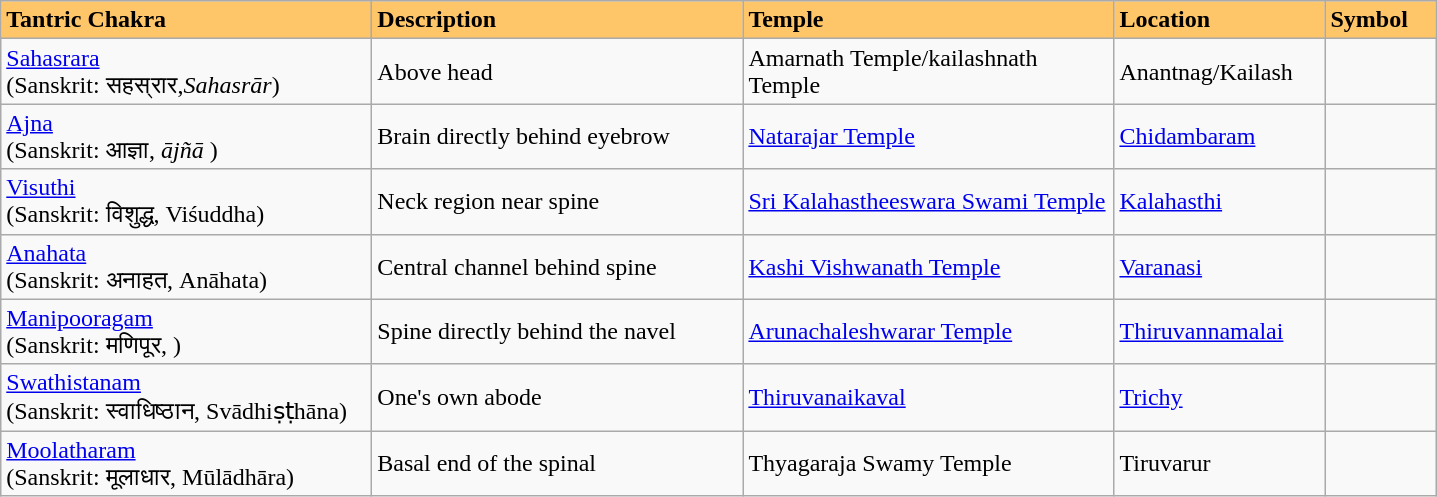<table class="wikitable sortable">
<tr style="background:#FFC569">
<td style="width:180pt;"><strong>Tantric Chakra</strong></td>
<td style="width:180pt;"><strong>Description</strong></td>
<td style="width:180pt;"><strong>Temple</strong></td>
<td style="width:100pt;"><strong>Location</strong></td>
<td style="width:50pt;"><strong>Symbol</strong></td>
</tr>
<tr>
<td><a href='#'>Sahasrara</a><br>(Sanskrit: सहस्रार,<em>Sahasrār</em>)</td>
<td>Above head</td>
<td>Amarnath Temple/kailashnath Temple</td>
<td>Anantnag/Kailash</td>
<td></td>
</tr>
<tr>
<td><a href='#'>Ajna</a><br>(Sanskrit: आज्ञा, <em>ājñā</em> )</td>
<td>Brain directly behind eyebrow</td>
<td><a href='#'>Natarajar Temple</a></td>
<td><a href='#'>Chidambaram</a></td>
<td></td>
</tr>
<tr>
<td><a href='#'>Visuthi</a><br>(Sanskrit: विशुद्ध, Viśuddha)</td>
<td>Neck region near spine</td>
<td><a href='#'>Sri Kalahastheeswara Swami Temple</a></td>
<td><a href='#'>Kalahasthi</a></td>
<td></td>
</tr>
<tr>
<td><a href='#'>Anahata</a><br>(Sanskrit: अनाहत, Anāhata)</td>
<td>Central channel behind spine</td>
<td><a href='#'>Kashi Vishwanath Temple</a></td>
<td><a href='#'>Varanasi</a></td>
<td></td>
</tr>
<tr>
<td><a href='#'>Manipooragam</a><br>(Sanskrit: मणिपूर, )</td>
<td>Spine directly behind the navel</td>
<td><a href='#'>Arunachaleshwarar Temple</a></td>
<td><a href='#'>Thiruvannamalai</a></td>
<td></td>
</tr>
<tr>
<td><a href='#'>Swathistanam</a><br>(Sanskrit: स्वाधिष्ठान, Svādhiṣṭhāna)</td>
<td>One's own abode</td>
<td><a href='#'>Thiruvanaikaval</a></td>
<td><a href='#'>Trichy</a></td>
<td></td>
</tr>
<tr>
<td><a href='#'>Moolatharam</a><br>(Sanskrit: मूलाधार, Mūlādhāra)</td>
<td>Basal end of the spinal</td>
<td>Thyagaraja Swamy Temple</td>
<td>Tiruvarur</td>
<td></td>
</tr>
</table>
